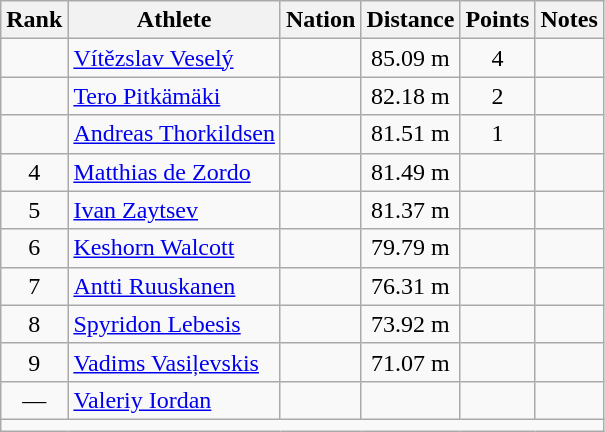<table class="wikitable mw-datatable sortable" style="text-align:center;">
<tr>
<th>Rank</th>
<th>Athlete</th>
<th>Nation</th>
<th>Distance</th>
<th>Points</th>
<th>Notes</th>
</tr>
<tr>
<td></td>
<td align=left><a href='#'>Vítězslav Veselý</a></td>
<td align=left></td>
<td>85.09 m</td>
<td>4</td>
<td></td>
</tr>
<tr>
<td></td>
<td align=left><a href='#'>Tero Pitkämäki</a></td>
<td align=left></td>
<td>82.18 m</td>
<td>2</td>
<td></td>
</tr>
<tr>
<td></td>
<td align=left><a href='#'>Andreas Thorkildsen</a></td>
<td align=left></td>
<td>81.51 m</td>
<td>1</td>
<td></td>
</tr>
<tr>
<td>4</td>
<td align=left><a href='#'>Matthias de Zordo</a></td>
<td align=left></td>
<td>81.49 m</td>
<td></td>
<td></td>
</tr>
<tr>
<td>5</td>
<td align=left><a href='#'>Ivan Zaytsev</a></td>
<td align=left></td>
<td>81.37 m</td>
<td></td>
<td></td>
</tr>
<tr>
<td>6</td>
<td align=left><a href='#'>Keshorn Walcott</a></td>
<td align=left></td>
<td>79.79 m</td>
<td></td>
<td></td>
</tr>
<tr>
<td>7</td>
<td align=left><a href='#'>Antti Ruuskanen</a></td>
<td align=left></td>
<td>76.31 m</td>
<td></td>
<td></td>
</tr>
<tr>
<td>8</td>
<td align=left><a href='#'>Spyridon Lebesis</a></td>
<td align=left></td>
<td>73.92 m</td>
<td></td>
<td></td>
</tr>
<tr>
<td>9</td>
<td align=left><a href='#'>Vadims Vasiļevskis</a></td>
<td align=left></td>
<td>71.07 m</td>
<td></td>
<td></td>
</tr>
<tr>
<td>—</td>
<td align=left><a href='#'>Valeriy Iordan</a></td>
<td align=left></td>
<td></td>
<td></td>
<td></td>
</tr>
<tr class="sortbottom">
<td colspan=6></td>
</tr>
</table>
